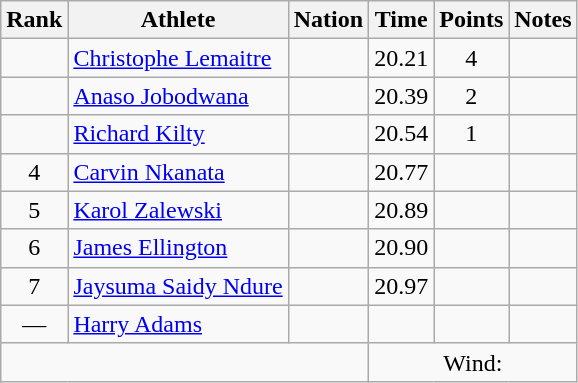<table class="wikitable sortable" style="text-align:center;">
<tr>
<th scope="col" style="width: 10px;">Rank</th>
<th scope="col">Athlete</th>
<th scope="col">Nation</th>
<th scope="col">Time</th>
<th scope="col">Points</th>
<th scope="col">Notes</th>
</tr>
<tr>
<td></td>
<td align=left><a href='#'>Christophe Lemaitre</a></td>
<td align=left></td>
<td>20.21</td>
<td>4</td>
<td></td>
</tr>
<tr>
<td></td>
<td align=left><a href='#'>Anaso Jobodwana</a></td>
<td align=left></td>
<td>20.39</td>
<td>2</td>
<td></td>
</tr>
<tr>
<td></td>
<td align=left><a href='#'>Richard Kilty</a></td>
<td align=left></td>
<td>20.54</td>
<td>1</td>
<td></td>
</tr>
<tr>
<td>4</td>
<td align=left><a href='#'>Carvin Nkanata</a></td>
<td align=left></td>
<td>20.77</td>
<td></td>
<td></td>
</tr>
<tr>
<td>5</td>
<td align=left><a href='#'>Karol Zalewski</a></td>
<td align=left></td>
<td>20.89</td>
<td></td>
<td></td>
</tr>
<tr>
<td>6</td>
<td align=left><a href='#'>James Ellington</a></td>
<td align=left></td>
<td>20.90</td>
<td></td>
<td></td>
</tr>
<tr>
<td>7</td>
<td align=left><a href='#'>Jaysuma Saidy Ndure</a></td>
<td align=left></td>
<td>20.97</td>
<td></td>
<td></td>
</tr>
<tr>
<td>—</td>
<td align=left><a href='#'>Harry Adams</a></td>
<td align=left></td>
<td></td>
<td></td>
<td></td>
</tr>
<tr class="sortbottom">
<td colspan="3"></td>
<td colspan="3">Wind: </td>
</tr>
</table>
